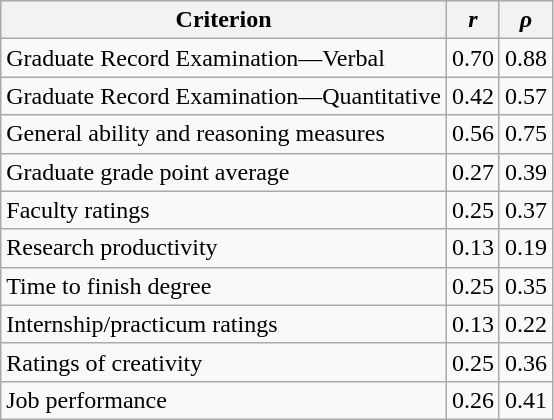<table class="wikitable">
<tr>
<th>Criterion</th>
<th><em>r</em></th>
<th><em>ρ</em></th>
</tr>
<tr>
<td>Graduate Record Examination—Verbal</td>
<td>0.70</td>
<td>0.88</td>
</tr>
<tr>
<td>Graduate Record Examination—Quantitative</td>
<td>0.42</td>
<td>0.57</td>
</tr>
<tr>
<td>General ability and reasoning measures</td>
<td>0.56</td>
<td>0.75</td>
</tr>
<tr>
<td>Graduate grade point average</td>
<td>0.27</td>
<td>0.39</td>
</tr>
<tr>
<td>Faculty ratings</td>
<td>0.25</td>
<td>0.37</td>
</tr>
<tr>
<td>Research productivity</td>
<td>0.13</td>
<td>0.19</td>
</tr>
<tr>
<td>Time to finish degree</td>
<td>0.25</td>
<td>0.35</td>
</tr>
<tr>
<td>Internship/practicum ratings</td>
<td>0.13</td>
<td>0.22</td>
</tr>
<tr>
<td>Ratings of creativity</td>
<td>0.25</td>
<td>0.36</td>
</tr>
<tr>
<td>Job performance</td>
<td>0.26</td>
<td>0.41</td>
</tr>
</table>
